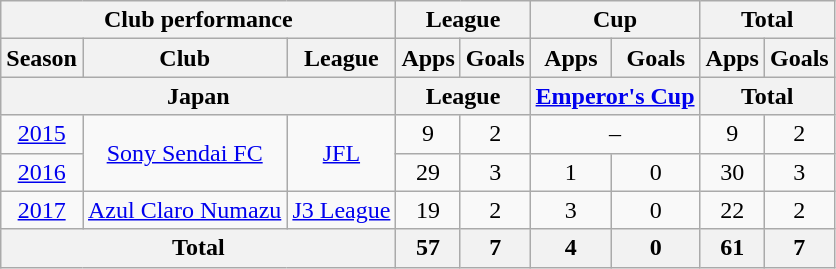<table class="wikitable" style="text-align:center;">
<tr>
<th colspan=3>Club performance</th>
<th colspan=2>League</th>
<th colspan=2>Cup</th>
<th colspan=2>Total</th>
</tr>
<tr>
<th>Season</th>
<th>Club</th>
<th>League</th>
<th>Apps</th>
<th>Goals</th>
<th>Apps</th>
<th>Goals</th>
<th>Apps</th>
<th>Goals</th>
</tr>
<tr>
<th colspan=3>Japan</th>
<th colspan=2>League</th>
<th colspan=2><a href='#'>Emperor's Cup</a></th>
<th colspan=2>Total</th>
</tr>
<tr>
<td><a href='#'>2015</a></td>
<td rowspan="2"><a href='#'>Sony Sendai FC</a></td>
<td rowspan="2"><a href='#'>JFL</a></td>
<td>9</td>
<td>2</td>
<td colspan="2">–</td>
<td>9</td>
<td>2</td>
</tr>
<tr>
<td><a href='#'>2016</a></td>
<td>29</td>
<td>3</td>
<td>1</td>
<td>0</td>
<td>30</td>
<td>3</td>
</tr>
<tr>
<td><a href='#'>2017</a></td>
<td rowspan="1"><a href='#'>Azul Claro Numazu</a></td>
<td rowspan="1"><a href='#'>J3 League</a></td>
<td>19</td>
<td>2</td>
<td>3</td>
<td>0</td>
<td>22</td>
<td>2</td>
</tr>
<tr>
<th colspan=3>Total</th>
<th>57</th>
<th>7</th>
<th>4</th>
<th>0</th>
<th>61</th>
<th>7</th>
</tr>
</table>
